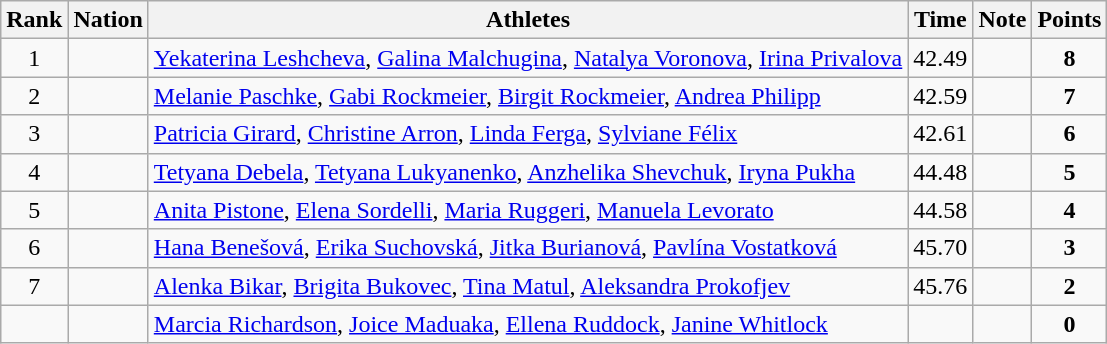<table class="wikitable sortable" style="text-align:center">
<tr>
<th>Rank</th>
<th>Nation</th>
<th>Athletes</th>
<th>Time</th>
<th>Note</th>
<th>Points</th>
</tr>
<tr>
<td>1</td>
<td align=left></td>
<td align=left><a href='#'>Yekaterina Leshcheva</a>, <a href='#'>Galina Malchugina</a>, <a href='#'>Natalya Voronova</a>, <a href='#'>Irina Privalova</a></td>
<td>42.49</td>
<td></td>
<td><strong>8</strong></td>
</tr>
<tr>
<td>2</td>
<td align=left></td>
<td align=left><a href='#'>Melanie Paschke</a>, <a href='#'>Gabi Rockmeier</a>, <a href='#'>Birgit Rockmeier</a>, <a href='#'>Andrea Philipp</a></td>
<td>42.59</td>
<td></td>
<td><strong>7</strong></td>
</tr>
<tr>
<td>3</td>
<td align=left></td>
<td align=left><a href='#'>Patricia Girard</a>, <a href='#'>Christine Arron</a>, <a href='#'>Linda Ferga</a>, <a href='#'>Sylviane Félix</a></td>
<td>42.61</td>
<td></td>
<td><strong>6</strong></td>
</tr>
<tr>
<td>4</td>
<td align=left></td>
<td align=left><a href='#'>Tetyana Debela</a>, <a href='#'>Tetyana Lukyanenko</a>, <a href='#'>Anzhelika Shevchuk</a>, <a href='#'>Iryna Pukha</a></td>
<td>44.48</td>
<td></td>
<td><strong>5</strong></td>
</tr>
<tr>
<td>5</td>
<td align=left></td>
<td align=left><a href='#'>Anita Pistone</a>, <a href='#'>Elena Sordelli</a>, <a href='#'>Maria Ruggeri</a>, <a href='#'>Manuela Levorato</a></td>
<td>44.58</td>
<td></td>
<td><strong>4</strong></td>
</tr>
<tr>
<td>6</td>
<td align=left></td>
<td align=left><a href='#'>Hana Benešová</a>, <a href='#'>Erika Suchovská</a>, <a href='#'>Jitka Burianová</a>, <a href='#'>Pavlína Vostatková</a></td>
<td>45.70</td>
<td></td>
<td><strong>3</strong></td>
</tr>
<tr>
<td>7</td>
<td align=left></td>
<td align=left><a href='#'>Alenka Bikar</a>, <a href='#'>Brigita Bukovec</a>, <a href='#'>Tina Matul</a>, <a href='#'>Aleksandra Prokofjev</a></td>
<td>45.76</td>
<td></td>
<td><strong>2</strong></td>
</tr>
<tr>
<td></td>
<td align=left></td>
<td align=left><a href='#'>Marcia Richardson</a>, <a href='#'>Joice Maduaka</a>, <a href='#'>Ellena Ruddock</a>, <a href='#'>Janine Whitlock</a></td>
<td></td>
<td></td>
<td><strong>0</strong></td>
</tr>
</table>
